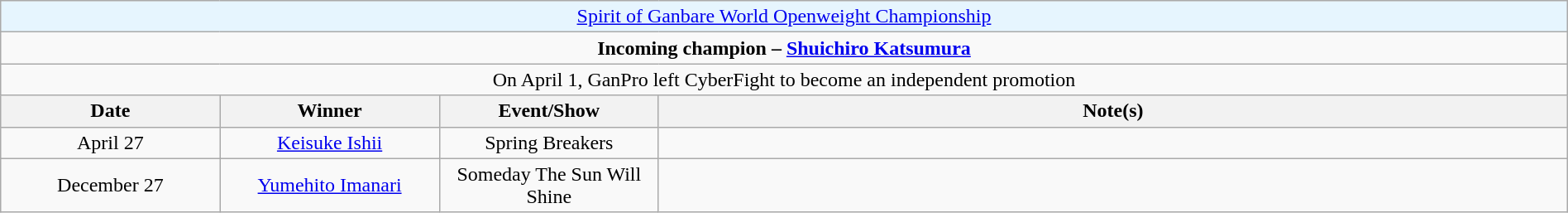<table class="wikitable" style="text-align:center; width:100%;">
<tr style="background:#e6f5fe;">
<td colspan="4" style="text-align: center;"><a href='#'>Spirit of Ganbare World Openweight Championship</a></td>
</tr>
<tr>
<td colspan="4" style="text-align: center;"><strong>Incoming champion – <a href='#'>Shuichiro Katsumura</a></strong></td>
</tr>
<tr>
<td colspan="4" style="text-align: center;">On April 1, GanPro left CyberFight to become an independent promotion</td>
</tr>
<tr>
<th width=14%>Date</th>
<th width=14%>Winner</th>
<th width=14%>Event/Show</th>
<th width=58%>Note(s)</th>
</tr>
<tr>
<td>April 27</td>
<td><a href='#'>Keisuke Ishii</a></td>
<td>Spring Breakers</td>
<td></td>
</tr>
<tr>
<td>December 27</td>
<td><a href='#'>Yumehito Imanari</a></td>
<td>Someday The Sun Will Shine</td>
<td></td>
</tr>
</table>
